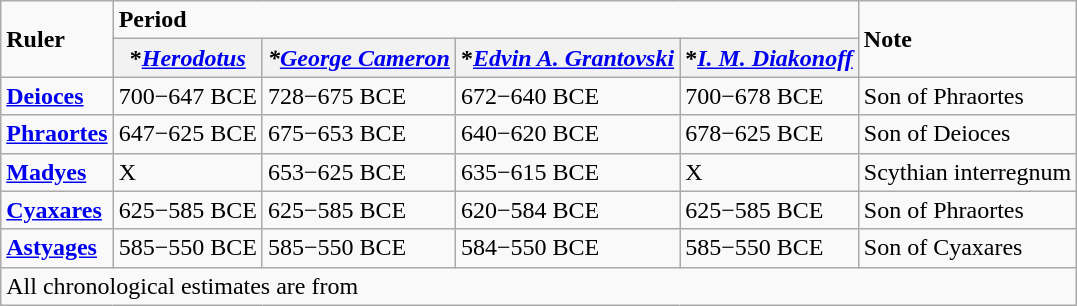<table class="wikitable">
<tr>
<td rowspan="2"><strong>Ruler</strong></td>
<td colspan="4"><strong>Period</strong></td>
<td rowspan="2"><strong>Note</strong></td>
</tr>
<tr>
<th>*<em><a href='#'>Herodotus</a></em></th>
<th><em>*<a href='#'>George Cameron</a></em></th>
<th>*<em><a href='#'>Edvin A. Grantovski</a></em></th>
<th>*<em><a href='#'>I. M. Diakonoff</a></em></th>
</tr>
<tr>
<td><strong><a href='#'>Deioces</a></strong></td>
<td>700−647 BCE</td>
<td>728−675 BCE</td>
<td>672−640 BCE</td>
<td>700−678 BCE</td>
<td>Son of Phraortes</td>
</tr>
<tr>
<td><strong><a href='#'>Phraortes</a></strong></td>
<td>647−625 BCE</td>
<td>675−653 BCE</td>
<td>640−620 BCE</td>
<td>678−625 BCE</td>
<td>Son of Deioces</td>
</tr>
<tr>
<td><strong><a href='#'>Madyes</a></strong></td>
<td>X</td>
<td>653−625 BCE</td>
<td>635−615 BCE</td>
<td>X</td>
<td>Scythian interregnum</td>
</tr>
<tr>
<td><strong><a href='#'>Cyaxares</a></strong></td>
<td>625−585 BCE</td>
<td>625−585 BCE</td>
<td>620−584 BCE</td>
<td>625−585 BCE</td>
<td>Son of Phraortes</td>
</tr>
<tr>
<td><strong><a href='#'>Astyages</a></strong></td>
<td>585−550 BCE</td>
<td>585−550 BCE</td>
<td>584−550 BCE</td>
<td>585−550 BCE</td>
<td>Son of Cyaxares</td>
</tr>
<tr>
<td colspan="6">All chronological estimates are from </td>
</tr>
</table>
